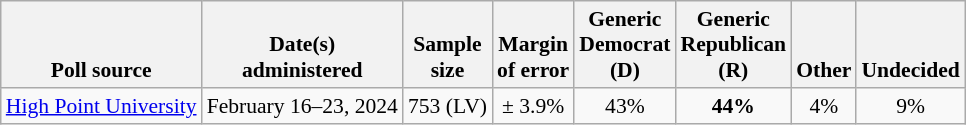<table class="wikitable" style="font-size:90%;text-align:center;">
<tr valign=bottom>
<th>Poll source</th>
<th>Date(s)<br>administered</th>
<th>Sample<br>size</th>
<th>Margin<br>of error</th>
<th style="width:60px;">Generic<br>Democrat (D)</th>
<th style="width:60px;">Generic<br>Republican (R)</th>
<th>Other</th>
<th>Undecided</th>
</tr>
<tr>
<td style="text-align:left;"><a href='#'>High Point University</a></td>
<td>February 16–23, 2024</td>
<td>753 (LV)</td>
<td>± 3.9%</td>
<td>43%</td>
<td><strong>44%</strong></td>
<td>4%</td>
<td>9%</td>
</tr>
</table>
